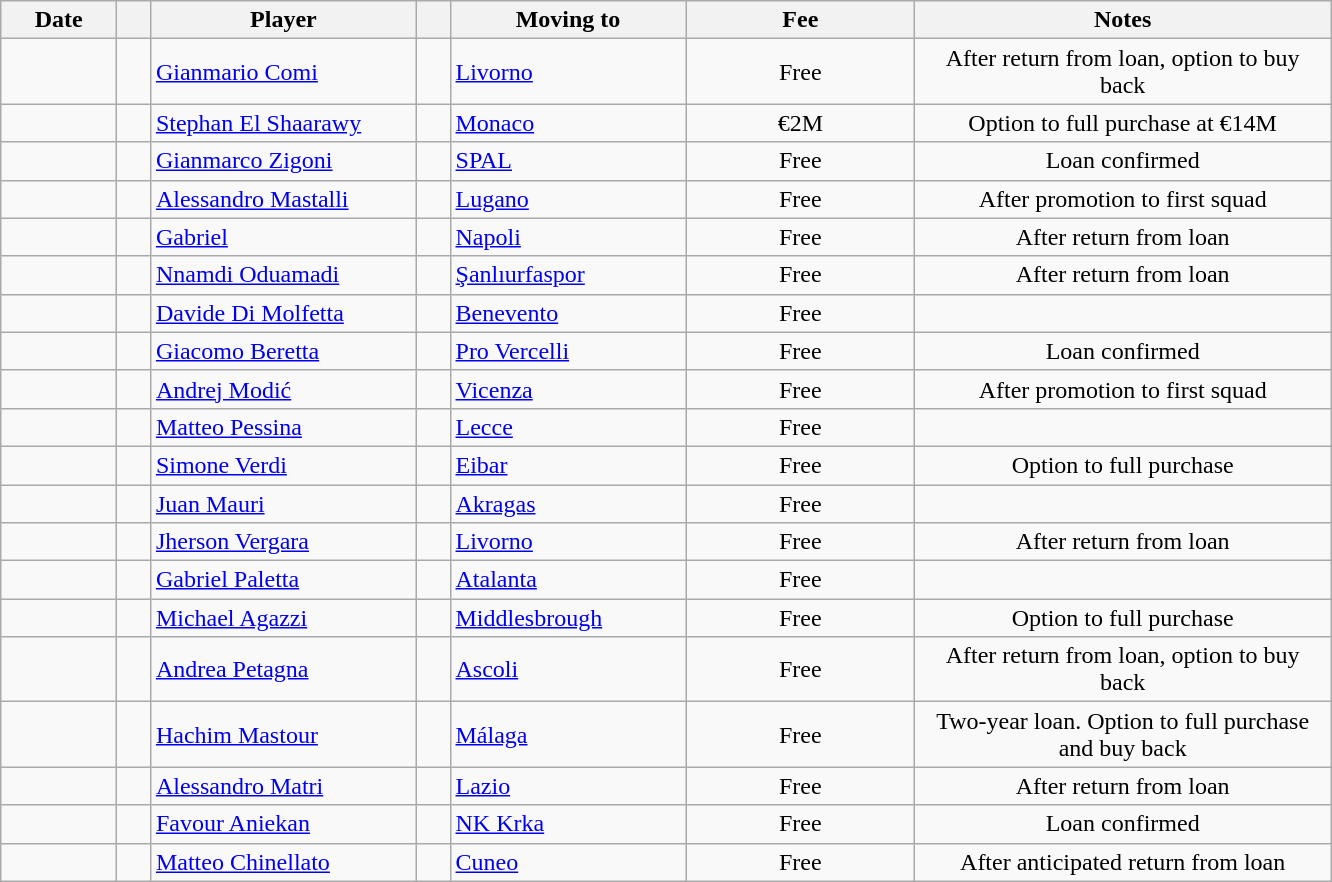<table class="wikitable sortable">
<tr>
<th style="width:70px;">Date</th>
<th style="width:15px;"></th>
<th style="width:170px;">Player</th>
<th style="width:15px;"></th>
<th style="width:150px;">Moving to</th>
<th style="width:145px;" class="unsortable">Fee</th>
<th style="width:270px;" class="unsortable">Notes</th>
</tr>
<tr>
<td></td>
<td align=center></td>
<td> <a href='#'>Gianmario Comi</a></td>
<td></td>
<td> <a href='#'>Livorno</a></td>
<td align=center>Free</td>
<td align=center>After return from loan, option to buy back</td>
</tr>
<tr>
<td></td>
<td align=center></td>
<td> <a href='#'>Stephan El Shaarawy</a></td>
<td></td>
<td> <a href='#'>Monaco</a></td>
<td align=center>€2M</td>
<td align=center>Option to full purchase at €14M</td>
</tr>
<tr>
<td></td>
<td align=center></td>
<td> <a href='#'>Gianmarco Zigoni</a></td>
<td></td>
<td> <a href='#'>SPAL</a></td>
<td align=center>Free</td>
<td align=center>Loan confirmed</td>
</tr>
<tr>
<td></td>
<td align=center></td>
<td> <a href='#'>Alessandro Mastalli</a></td>
<td></td>
<td> <a href='#'>Lugano</a></td>
<td align=center>Free</td>
<td align=center>After promotion to first squad</td>
</tr>
<tr>
<td></td>
<td align=center></td>
<td> <a href='#'>Gabriel</a></td>
<td></td>
<td> <a href='#'>Napoli</a></td>
<td align=center>Free</td>
<td align=center>After return from loan</td>
</tr>
<tr>
<td></td>
<td align=center></td>
<td> <a href='#'>Nnamdi Oduamadi</a></td>
<td></td>
<td> <a href='#'>Şanlıurfaspor</a></td>
<td align=center>Free</td>
<td align=center>After return from loan</td>
</tr>
<tr>
<td></td>
<td align=center></td>
<td> <a href='#'>Davide Di Molfetta</a></td>
<td></td>
<td> <a href='#'>Benevento</a></td>
<td align=center>Free</td>
<td align=center></td>
</tr>
<tr>
<td></td>
<td align=center></td>
<td> <a href='#'>Giacomo Beretta</a></td>
<td></td>
<td> <a href='#'>Pro Vercelli</a></td>
<td align=center>Free</td>
<td align=center>Loan confirmed</td>
</tr>
<tr>
<td></td>
<td align=center></td>
<td> <a href='#'>Andrej Modić</a></td>
<td></td>
<td> <a href='#'>Vicenza</a></td>
<td align=center>Free</td>
<td align=center>After promotion to first squad</td>
</tr>
<tr>
<td></td>
<td align=center></td>
<td> <a href='#'>Matteo Pessina</a></td>
<td></td>
<td> <a href='#'>Lecce</a></td>
<td align=center>Free</td>
<td align=center></td>
</tr>
<tr>
<td></td>
<td align=center></td>
<td> <a href='#'>Simone Verdi</a></td>
<td></td>
<td> <a href='#'>Eibar</a></td>
<td align=center>Free</td>
<td align=center>Option to full purchase</td>
</tr>
<tr>
<td></td>
<td align=center></td>
<td> <a href='#'>Juan Mauri</a></td>
<td></td>
<td> <a href='#'>Akragas</a></td>
<td align=center>Free</td>
<td align=center></td>
</tr>
<tr>
<td></td>
<td align=center></td>
<td> <a href='#'>Jherson Vergara</a></td>
<td></td>
<td> <a href='#'>Livorno</a></td>
<td align=center>Free</td>
<td align=center>After return from loan</td>
</tr>
<tr>
<td></td>
<td align=center></td>
<td>  <a href='#'>Gabriel Paletta</a></td>
<td></td>
<td> <a href='#'>Atalanta</a></td>
<td align=center>Free</td>
<td align=center></td>
</tr>
<tr>
<td></td>
<td align=center></td>
<td> <a href='#'>Michael Agazzi</a></td>
<td></td>
<td> <a href='#'>Middlesbrough</a></td>
<td align=center>Free</td>
<td align=center>Option to full purchase</td>
</tr>
<tr>
<td></td>
<td align=center></td>
<td> <a href='#'>Andrea Petagna</a></td>
<td></td>
<td> <a href='#'>Ascoli</a></td>
<td align=center>Free</td>
<td align=center>After return from loan, option to buy back</td>
</tr>
<tr>
<td></td>
<td align=center></td>
<td> <a href='#'>Hachim Mastour</a></td>
<td></td>
<td> <a href='#'>Málaga</a></td>
<td align=center>Free</td>
<td align=center>Two-year loan. Option to full purchase and buy back</td>
</tr>
<tr>
<td></td>
<td align=center></td>
<td> <a href='#'>Alessandro Matri</a></td>
<td></td>
<td> <a href='#'>Lazio</a></td>
<td align=center>Free</td>
<td align=center>After return from loan</td>
</tr>
<tr>
<td></td>
<td align=center></td>
<td> <a href='#'>Favour Aniekan</a></td>
<td></td>
<td> <a href='#'>NK Krka</a></td>
<td align=center>Free</td>
<td align=center>Loan confirmed</td>
</tr>
<tr>
<td></td>
<td align=center></td>
<td> <a href='#'>Matteo Chinellato</a></td>
<td></td>
<td> <a href='#'>Cuneo</a></td>
<td align=center>Free</td>
<td align=center>After anticipated return from loan</td>
</tr>
</table>
